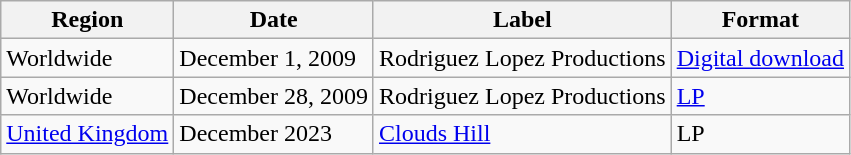<table class="wikitable">
<tr>
<th>Region</th>
<th>Date</th>
<th>Label</th>
<th>Format</th>
</tr>
<tr>
<td>Worldwide</td>
<td>December 1, 2009</td>
<td>Rodriguez Lopez Productions</td>
<td><a href='#'>Digital download</a></td>
</tr>
<tr>
<td>Worldwide</td>
<td>December 28, 2009</td>
<td>Rodriguez Lopez Productions</td>
<td><a href='#'>LP</a></td>
</tr>
<tr>
<td><a href='#'>United Kingdom</a></td>
<td>December 2023</td>
<td><a href='#'>Clouds Hill</a></td>
<td>LP</td>
</tr>
</table>
